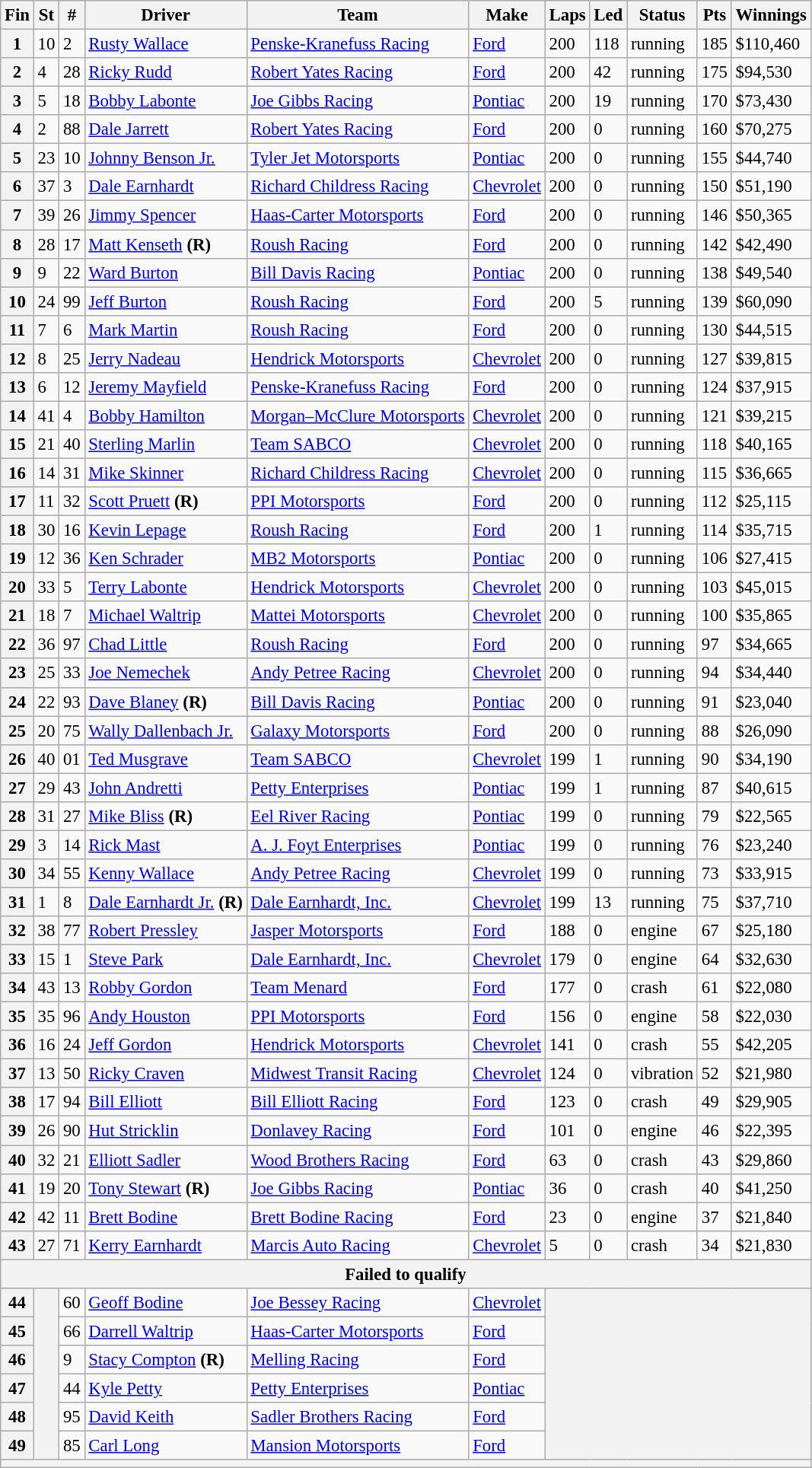<table class="wikitable" style="font-size:95%">
<tr>
<th>Fin</th>
<th>St</th>
<th>#</th>
<th>Driver</th>
<th>Team</th>
<th>Make</th>
<th>Laps</th>
<th>Led</th>
<th>Status</th>
<th>Pts</th>
<th>Winnings</th>
</tr>
<tr>
<th>1</th>
<td>10</td>
<td>2</td>
<td><a href='#'>Rusty Wallace</a></td>
<td><a href='#'>Penske-Kranefuss Racing</a></td>
<td><a href='#'>Ford</a></td>
<td>200</td>
<td>118</td>
<td>running</td>
<td>185</td>
<td>$110,460</td>
</tr>
<tr>
<th>2</th>
<td>4</td>
<td>28</td>
<td><a href='#'>Ricky Rudd</a></td>
<td><a href='#'>Robert Yates Racing</a></td>
<td><a href='#'>Ford</a></td>
<td>200</td>
<td>42</td>
<td>running</td>
<td>175</td>
<td>$94,530</td>
</tr>
<tr>
<th>3</th>
<td>5</td>
<td>18</td>
<td><a href='#'>Bobby Labonte</a></td>
<td><a href='#'>Joe Gibbs Racing</a></td>
<td><a href='#'>Pontiac</a></td>
<td>200</td>
<td>19</td>
<td>running</td>
<td>170</td>
<td>$73,430</td>
</tr>
<tr>
<th>4</th>
<td>2</td>
<td>88</td>
<td><a href='#'>Dale Jarrett</a></td>
<td><a href='#'>Robert Yates Racing</a></td>
<td><a href='#'>Ford</a></td>
<td>200</td>
<td>0</td>
<td>running</td>
<td>160</td>
<td>$70,275</td>
</tr>
<tr>
<th>5</th>
<td>23</td>
<td>10</td>
<td><a href='#'>Johnny Benson Jr.</a></td>
<td><a href='#'>Tyler Jet Motorsports</a></td>
<td><a href='#'>Pontiac</a></td>
<td>200</td>
<td>0</td>
<td>running</td>
<td>155</td>
<td>$44,740</td>
</tr>
<tr>
<th>6</th>
<td>37</td>
<td>3</td>
<td><a href='#'>Dale Earnhardt</a></td>
<td><a href='#'>Richard Childress Racing</a></td>
<td><a href='#'>Chevrolet</a></td>
<td>200</td>
<td>0</td>
<td>running</td>
<td>150</td>
<td>$51,190</td>
</tr>
<tr>
<th>7</th>
<td>39</td>
<td>26</td>
<td><a href='#'>Jimmy Spencer</a></td>
<td><a href='#'>Haas-Carter Motorsports</a></td>
<td><a href='#'>Ford</a></td>
<td>200</td>
<td>0</td>
<td>running</td>
<td>146</td>
<td>$50,365</td>
</tr>
<tr>
<th>8</th>
<td>28</td>
<td>17</td>
<td><a href='#'>Matt Kenseth</a> <strong>(R)</strong></td>
<td><a href='#'>Roush Racing</a></td>
<td><a href='#'>Ford</a></td>
<td>200</td>
<td>0</td>
<td>running</td>
<td>142</td>
<td>$42,490</td>
</tr>
<tr>
<th>9</th>
<td>9</td>
<td>22</td>
<td><a href='#'>Ward Burton</a></td>
<td><a href='#'>Bill Davis Racing</a></td>
<td><a href='#'>Pontiac</a></td>
<td>200</td>
<td>0</td>
<td>running</td>
<td>138</td>
<td>$49,540</td>
</tr>
<tr>
<th>10</th>
<td>24</td>
<td>99</td>
<td><a href='#'>Jeff Burton</a></td>
<td><a href='#'>Roush Racing</a></td>
<td><a href='#'>Ford</a></td>
<td>200</td>
<td>5</td>
<td>running</td>
<td>139</td>
<td>$60,090</td>
</tr>
<tr>
<th>11</th>
<td>7</td>
<td>6</td>
<td><a href='#'>Mark Martin</a></td>
<td><a href='#'>Roush Racing</a></td>
<td><a href='#'>Ford</a></td>
<td>200</td>
<td>0</td>
<td>running</td>
<td>130</td>
<td>$44,515</td>
</tr>
<tr>
<th>12</th>
<td>8</td>
<td>25</td>
<td><a href='#'>Jerry Nadeau</a></td>
<td><a href='#'>Hendrick Motorsports</a></td>
<td><a href='#'>Chevrolet</a></td>
<td>200</td>
<td>0</td>
<td>running</td>
<td>127</td>
<td>$39,815</td>
</tr>
<tr>
<th>13</th>
<td>6</td>
<td>12</td>
<td><a href='#'>Jeremy Mayfield</a></td>
<td><a href='#'>Penske-Kranefuss Racing</a></td>
<td><a href='#'>Ford</a></td>
<td>200</td>
<td>0</td>
<td>running</td>
<td>124</td>
<td>$37,915</td>
</tr>
<tr>
<th>14</th>
<td>41</td>
<td>4</td>
<td><a href='#'>Bobby Hamilton</a></td>
<td><a href='#'>Morgan–McClure Motorsports</a></td>
<td><a href='#'>Chevrolet</a></td>
<td>200</td>
<td>0</td>
<td>running</td>
<td>121</td>
<td>$39,215</td>
</tr>
<tr>
<th>15</th>
<td>21</td>
<td>40</td>
<td><a href='#'>Sterling Marlin</a></td>
<td><a href='#'>Team SABCO</a></td>
<td><a href='#'>Chevrolet</a></td>
<td>200</td>
<td>0</td>
<td>running</td>
<td>118</td>
<td>$40,165</td>
</tr>
<tr>
<th>16</th>
<td>14</td>
<td>31</td>
<td><a href='#'>Mike Skinner</a></td>
<td><a href='#'>Richard Childress Racing</a></td>
<td><a href='#'>Chevrolet</a></td>
<td>200</td>
<td>0</td>
<td>running</td>
<td>115</td>
<td>$36,665</td>
</tr>
<tr>
<th>17</th>
<td>11</td>
<td>32</td>
<td><a href='#'>Scott Pruett</a> <strong>(R)</strong></td>
<td><a href='#'>PPI Motorsports</a></td>
<td><a href='#'>Ford</a></td>
<td>200</td>
<td>0</td>
<td>running</td>
<td>112</td>
<td>$25,115</td>
</tr>
<tr>
<th>18</th>
<td>30</td>
<td>16</td>
<td><a href='#'>Kevin Lepage</a></td>
<td><a href='#'>Roush Racing</a></td>
<td><a href='#'>Ford</a></td>
<td>200</td>
<td>1</td>
<td>running</td>
<td>114</td>
<td>$35,715</td>
</tr>
<tr>
<th>19</th>
<td>12</td>
<td>36</td>
<td><a href='#'>Ken Schrader</a></td>
<td><a href='#'>MB2 Motorsports</a></td>
<td><a href='#'>Pontiac</a></td>
<td>200</td>
<td>0</td>
<td>running</td>
<td>106</td>
<td>$27,415</td>
</tr>
<tr>
<th>20</th>
<td>33</td>
<td>5</td>
<td><a href='#'>Terry Labonte</a></td>
<td><a href='#'>Hendrick Motorsports</a></td>
<td><a href='#'>Chevrolet</a></td>
<td>200</td>
<td>0</td>
<td>running</td>
<td>103</td>
<td>$45,015</td>
</tr>
<tr>
<th>21</th>
<td>18</td>
<td>7</td>
<td><a href='#'>Michael Waltrip</a></td>
<td><a href='#'>Mattei Motorsports</a></td>
<td><a href='#'>Chevrolet</a></td>
<td>200</td>
<td>0</td>
<td>running</td>
<td>100</td>
<td>$35,865</td>
</tr>
<tr>
<th>22</th>
<td>36</td>
<td>97</td>
<td><a href='#'>Chad Little</a></td>
<td><a href='#'>Roush Racing</a></td>
<td><a href='#'>Ford</a></td>
<td>200</td>
<td>0</td>
<td>running</td>
<td>97</td>
<td>$34,665</td>
</tr>
<tr>
<th>23</th>
<td>25</td>
<td>33</td>
<td><a href='#'>Joe Nemechek</a></td>
<td><a href='#'>Andy Petree Racing</a></td>
<td><a href='#'>Chevrolet</a></td>
<td>200</td>
<td>0</td>
<td>running</td>
<td>94</td>
<td>$34,440</td>
</tr>
<tr>
<th>24</th>
<td>22</td>
<td>93</td>
<td><a href='#'>Dave Blaney</a> <strong>(R)</strong></td>
<td><a href='#'>Bill Davis Racing</a></td>
<td><a href='#'>Pontiac</a></td>
<td>200</td>
<td>0</td>
<td>running</td>
<td>91</td>
<td>$23,040</td>
</tr>
<tr>
<th>25</th>
<td>20</td>
<td>75</td>
<td><a href='#'>Wally Dallenbach Jr.</a></td>
<td><a href='#'>Galaxy Motorsports</a></td>
<td><a href='#'>Ford</a></td>
<td>200</td>
<td>0</td>
<td>running</td>
<td>88</td>
<td>$26,090</td>
</tr>
<tr>
<th>26</th>
<td>40</td>
<td>01</td>
<td><a href='#'>Ted Musgrave</a></td>
<td><a href='#'>Team SABCO</a></td>
<td><a href='#'>Chevrolet</a></td>
<td>199</td>
<td>1</td>
<td>running</td>
<td>90</td>
<td>$34,190</td>
</tr>
<tr>
<th>27</th>
<td>29</td>
<td>43</td>
<td><a href='#'>John Andretti</a></td>
<td><a href='#'>Petty Enterprises</a></td>
<td><a href='#'>Pontiac</a></td>
<td>199</td>
<td>1</td>
<td>running</td>
<td>87</td>
<td>$40,615</td>
</tr>
<tr>
<th>28</th>
<td>31</td>
<td>27</td>
<td><a href='#'>Mike Bliss</a> <strong>(R)</strong></td>
<td><a href='#'>Eel River Racing</a></td>
<td><a href='#'>Pontiac</a></td>
<td>199</td>
<td>0</td>
<td>running</td>
<td>79</td>
<td>$22,565</td>
</tr>
<tr>
<th>29</th>
<td>3</td>
<td>14</td>
<td><a href='#'>Rick Mast</a></td>
<td><a href='#'>A. J. Foyt Enterprises</a></td>
<td><a href='#'>Pontiac</a></td>
<td>199</td>
<td>0</td>
<td>running</td>
<td>76</td>
<td>$23,240</td>
</tr>
<tr>
<th>30</th>
<td>34</td>
<td>55</td>
<td><a href='#'>Kenny Wallace</a></td>
<td><a href='#'>Andy Petree Racing</a></td>
<td><a href='#'>Chevrolet</a></td>
<td>199</td>
<td>0</td>
<td>running</td>
<td>73</td>
<td>$33,915</td>
</tr>
<tr>
<th>31</th>
<td>1</td>
<td>8</td>
<td><a href='#'>Dale Earnhardt Jr.</a> <strong>(R)</strong></td>
<td><a href='#'>Dale Earnhardt, Inc.</a></td>
<td><a href='#'>Chevrolet</a></td>
<td>199</td>
<td>13</td>
<td>running</td>
<td>75</td>
<td>$37,710</td>
</tr>
<tr>
<th>32</th>
<td>38</td>
<td>77</td>
<td><a href='#'>Robert Pressley</a></td>
<td><a href='#'>Jasper Motorsports</a></td>
<td><a href='#'>Ford</a></td>
<td>188</td>
<td>0</td>
<td>engine</td>
<td>67</td>
<td>$25,180</td>
</tr>
<tr>
<th>33</th>
<td>15</td>
<td>1</td>
<td><a href='#'>Steve Park</a></td>
<td><a href='#'>Dale Earnhardt, Inc.</a></td>
<td><a href='#'>Chevrolet</a></td>
<td>179</td>
<td>0</td>
<td>engine</td>
<td>64</td>
<td>$32,630</td>
</tr>
<tr>
<th>34</th>
<td>43</td>
<td>13</td>
<td><a href='#'>Robby Gordon</a></td>
<td><a href='#'>Team Menard</a></td>
<td><a href='#'>Ford</a></td>
<td>177</td>
<td>0</td>
<td>crash</td>
<td>61</td>
<td>$22,080</td>
</tr>
<tr>
<th>35</th>
<td>35</td>
<td>96</td>
<td><a href='#'>Andy Houston</a></td>
<td><a href='#'>PPI Motorsports</a></td>
<td><a href='#'>Ford</a></td>
<td>156</td>
<td>0</td>
<td>engine</td>
<td>58</td>
<td>$22,030</td>
</tr>
<tr>
<th>36</th>
<td>16</td>
<td>24</td>
<td><a href='#'>Jeff Gordon</a></td>
<td><a href='#'>Hendrick Motorsports</a></td>
<td><a href='#'>Chevrolet</a></td>
<td>141</td>
<td>0</td>
<td>crash</td>
<td>55</td>
<td>$42,205</td>
</tr>
<tr>
<th>37</th>
<td>13</td>
<td>50</td>
<td><a href='#'>Ricky Craven</a></td>
<td><a href='#'>Midwest Transit Racing</a></td>
<td><a href='#'>Chevrolet</a></td>
<td>124</td>
<td>0</td>
<td>vibration</td>
<td>52</td>
<td>$21,980</td>
</tr>
<tr>
<th>38</th>
<td>17</td>
<td>94</td>
<td><a href='#'>Bill Elliott</a></td>
<td><a href='#'>Bill Elliott Racing</a></td>
<td><a href='#'>Ford</a></td>
<td>123</td>
<td>0</td>
<td>crash</td>
<td>49</td>
<td>$29,905</td>
</tr>
<tr>
<th>39</th>
<td>26</td>
<td>90</td>
<td><a href='#'>Hut Stricklin</a></td>
<td><a href='#'>Donlavey Racing</a></td>
<td><a href='#'>Ford</a></td>
<td>101</td>
<td>0</td>
<td>engine</td>
<td>46</td>
<td>$22,395</td>
</tr>
<tr>
<th>40</th>
<td>32</td>
<td>21</td>
<td><a href='#'>Elliott Sadler</a></td>
<td><a href='#'>Wood Brothers Racing</a></td>
<td><a href='#'>Ford</a></td>
<td>63</td>
<td>0</td>
<td>crash</td>
<td>43</td>
<td>$29,860</td>
</tr>
<tr>
<th>41</th>
<td>19</td>
<td>20</td>
<td><a href='#'>Tony Stewart</a> <strong>(R)</strong></td>
<td><a href='#'>Joe Gibbs Racing</a></td>
<td><a href='#'>Pontiac</a></td>
<td>36</td>
<td>0</td>
<td>crash</td>
<td>40</td>
<td>$41,250</td>
</tr>
<tr>
<th>42</th>
<td>42</td>
<td>11</td>
<td><a href='#'>Brett Bodine</a></td>
<td><a href='#'>Brett Bodine Racing</a></td>
<td><a href='#'>Ford</a></td>
<td>23</td>
<td>0</td>
<td>engine</td>
<td>37</td>
<td>$21,840</td>
</tr>
<tr>
<th>43</th>
<td>27</td>
<td>71</td>
<td><a href='#'>Kerry Earnhardt</a></td>
<td><a href='#'>Marcis Auto Racing</a></td>
<td><a href='#'>Chevrolet</a></td>
<td>5</td>
<td>0</td>
<td>crash</td>
<td>34</td>
<td>$21,830</td>
</tr>
<tr>
<th colspan="11">Failed to qualify</th>
</tr>
<tr>
<th>44</th>
<th rowspan="6"></th>
<td>60</td>
<td><a href='#'>Geoff Bodine</a></td>
<td><a href='#'>Joe Bessey Racing</a></td>
<td><a href='#'>Chevrolet</a></td>
<th colspan="5" rowspan="6"></th>
</tr>
<tr>
<th>45</th>
<td>66</td>
<td><a href='#'>Darrell Waltrip</a></td>
<td><a href='#'>Haas-Carter Motorsports</a></td>
<td><a href='#'>Ford</a></td>
</tr>
<tr>
<th>46</th>
<td>9</td>
<td><a href='#'>Stacy Compton</a> <strong>(R)</strong></td>
<td><a href='#'>Melling Racing</a></td>
<td><a href='#'>Ford</a></td>
</tr>
<tr>
<th>47</th>
<td>44</td>
<td><a href='#'>Kyle Petty</a></td>
<td><a href='#'>Petty Enterprises</a></td>
<td><a href='#'>Pontiac</a></td>
</tr>
<tr>
<th>48</th>
<td>95</td>
<td><a href='#'>David Keith</a></td>
<td><a href='#'>Sadler Brothers Racing</a></td>
<td><a href='#'>Ford</a></td>
</tr>
<tr>
<th>49</th>
<td>85</td>
<td><a href='#'>Carl Long</a></td>
<td><a href='#'>Mansion Motorsports</a></td>
<td><a href='#'>Ford</a></td>
</tr>
<tr>
<th colspan="11"></th>
</tr>
</table>
